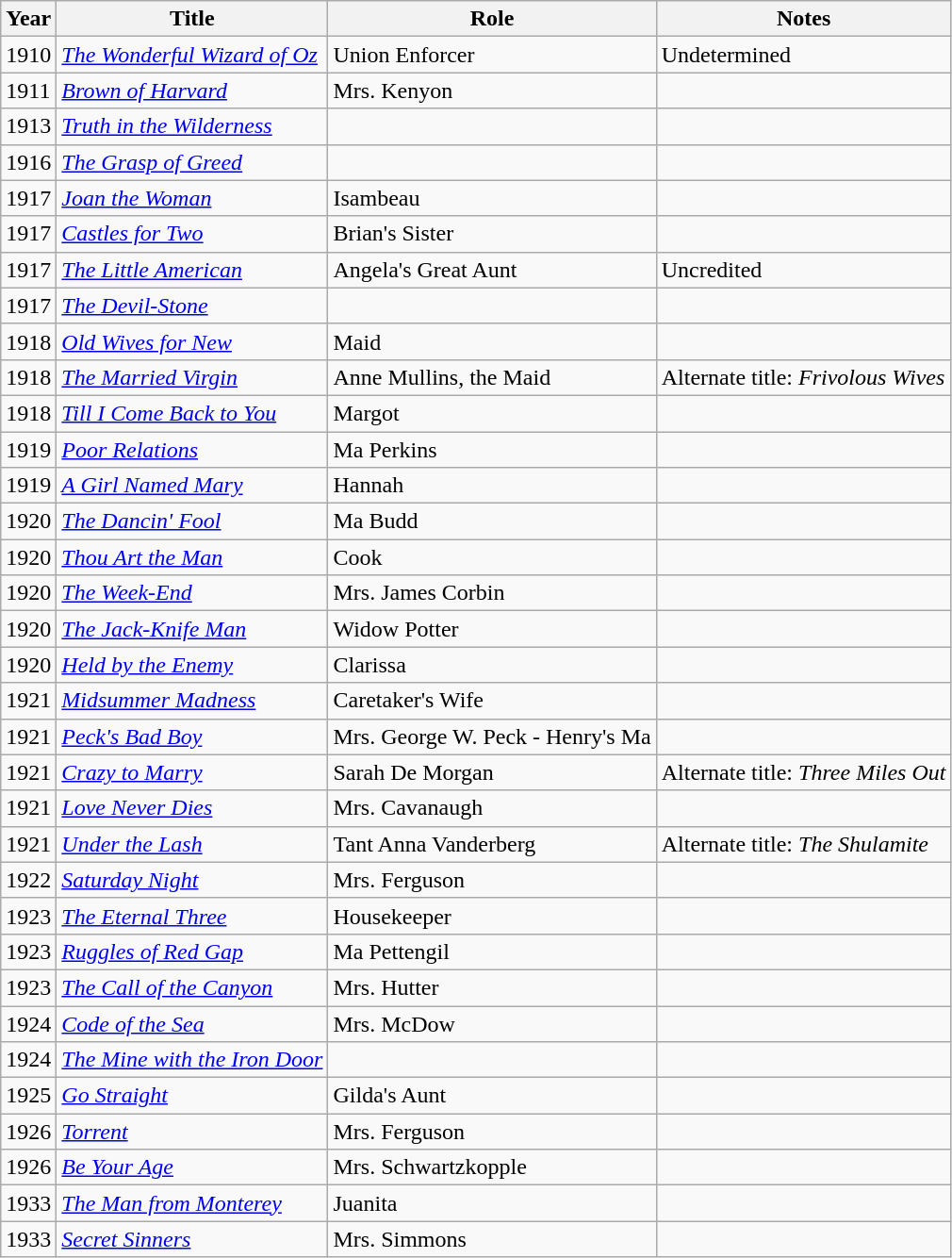<table class="wikitable sortable">
<tr>
<th>Year</th>
<th>Title</th>
<th>Role</th>
<th class="unsortable">Notes</th>
</tr>
<tr>
<td>1910</td>
<td><em><a href='#'>The Wonderful Wizard of Oz</a></em></td>
<td>Union Enforcer</td>
<td>Undetermined</td>
</tr>
<tr>
<td>1911</td>
<td><em><a href='#'>Brown of Harvard</a></em></td>
<td>Mrs. Kenyon</td>
<td></td>
</tr>
<tr>
<td>1913</td>
<td><em><a href='#'>Truth in the Wilderness</a></em></td>
<td></td>
<td></td>
</tr>
<tr>
<td>1916</td>
<td><em><a href='#'>The Grasp of Greed</a></em></td>
<td></td>
<td></td>
</tr>
<tr>
<td>1917</td>
<td><em><a href='#'>Joan the Woman</a></em></td>
<td>Isambeau</td>
<td></td>
</tr>
<tr>
<td>1917</td>
<td><em><a href='#'>Castles for Two</a></em></td>
<td>Brian's Sister</td>
<td></td>
</tr>
<tr>
<td>1917</td>
<td><em><a href='#'>The Little American</a></em></td>
<td>Angela's Great Aunt</td>
<td>Uncredited</td>
</tr>
<tr>
<td>1917</td>
<td><em><a href='#'>The Devil-Stone</a></em></td>
<td></td>
<td></td>
</tr>
<tr>
<td>1918</td>
<td><em><a href='#'>Old Wives for New</a></em></td>
<td>Maid</td>
<td></td>
</tr>
<tr>
<td>1918</td>
<td><em><a href='#'>The Married Virgin</a></em></td>
<td>Anne Mullins, the Maid</td>
<td>Alternate title: <em>Frivolous Wives</em></td>
</tr>
<tr>
<td>1918</td>
<td><em><a href='#'>Till I Come Back to You</a></em></td>
<td>Margot</td>
<td></td>
</tr>
<tr>
<td>1919</td>
<td><em><a href='#'>Poor Relations</a></em></td>
<td>Ma Perkins</td>
<td></td>
</tr>
<tr>
<td>1919</td>
<td><em><a href='#'>A Girl Named Mary</a></em></td>
<td>Hannah</td>
<td></td>
</tr>
<tr>
<td>1920</td>
<td><em><a href='#'>The Dancin' Fool</a></em></td>
<td>Ma Budd</td>
<td></td>
</tr>
<tr>
<td>1920</td>
<td><em><a href='#'>Thou Art the Man</a></em></td>
<td>Cook</td>
<td></td>
</tr>
<tr>
<td>1920</td>
<td><em><a href='#'>The Week-End</a></em></td>
<td>Mrs. James Corbin</td>
<td></td>
</tr>
<tr>
<td>1920</td>
<td><em><a href='#'>The Jack-Knife Man</a></em></td>
<td>Widow Potter</td>
<td></td>
</tr>
<tr>
<td>1920</td>
<td><em><a href='#'>Held by the Enemy</a></em></td>
<td>Clarissa</td>
<td></td>
</tr>
<tr>
<td>1921</td>
<td><em><a href='#'>Midsummer Madness</a></em></td>
<td>Caretaker's Wife</td>
<td></td>
</tr>
<tr>
<td>1921</td>
<td><em><a href='#'>Peck's Bad Boy</a></em></td>
<td>Mrs. George W. Peck - Henry's Ma</td>
<td></td>
</tr>
<tr>
<td>1921</td>
<td><em><a href='#'>Crazy to Marry</a></em></td>
<td>Sarah De Morgan</td>
<td>Alternate title: <em>Three Miles Out</em></td>
</tr>
<tr>
<td>1921</td>
<td><em><a href='#'>Love Never Dies</a></em></td>
<td>Mrs. Cavanaugh</td>
<td></td>
</tr>
<tr>
<td>1921</td>
<td><em><a href='#'>Under the Lash</a></em></td>
<td>Tant Anna Vanderberg</td>
<td>Alternate title: <em>The Shulamite</em></td>
</tr>
<tr>
<td>1922</td>
<td><em><a href='#'>Saturday Night</a></em></td>
<td>Mrs. Ferguson</td>
<td></td>
</tr>
<tr>
<td>1923</td>
<td><em><a href='#'>The Eternal Three</a></em></td>
<td>Housekeeper</td>
<td></td>
</tr>
<tr>
<td>1923</td>
<td><em><a href='#'>Ruggles of Red Gap</a></em></td>
<td>Ma Pettengil</td>
<td></td>
</tr>
<tr>
<td>1923</td>
<td><em><a href='#'>The Call of the Canyon</a></em></td>
<td>Mrs. Hutter</td>
<td></td>
</tr>
<tr>
<td>1924</td>
<td><em><a href='#'>Code of the Sea</a></em></td>
<td>Mrs. McDow</td>
<td></td>
</tr>
<tr>
<td>1924</td>
<td><em><a href='#'>The Mine with the Iron Door</a></em></td>
<td></td>
<td></td>
</tr>
<tr>
<td>1925</td>
<td><em><a href='#'>Go Straight</a></em></td>
<td>Gilda's Aunt</td>
<td></td>
</tr>
<tr>
<td>1926</td>
<td><em><a href='#'>Torrent</a></em></td>
<td>Mrs. Ferguson</td>
<td></td>
</tr>
<tr>
<td>1926</td>
<td><em><a href='#'>Be Your Age</a></em></td>
<td>Mrs. Schwartzkopple</td>
<td></td>
</tr>
<tr>
<td>1933</td>
<td><em><a href='#'>The Man from Monterey</a></em></td>
<td>Juanita</td>
<td></td>
</tr>
<tr>
<td>1933</td>
<td><em><a href='#'>Secret Sinners</a></em></td>
<td>Mrs. Simmons</td>
<td></td>
</tr>
</table>
